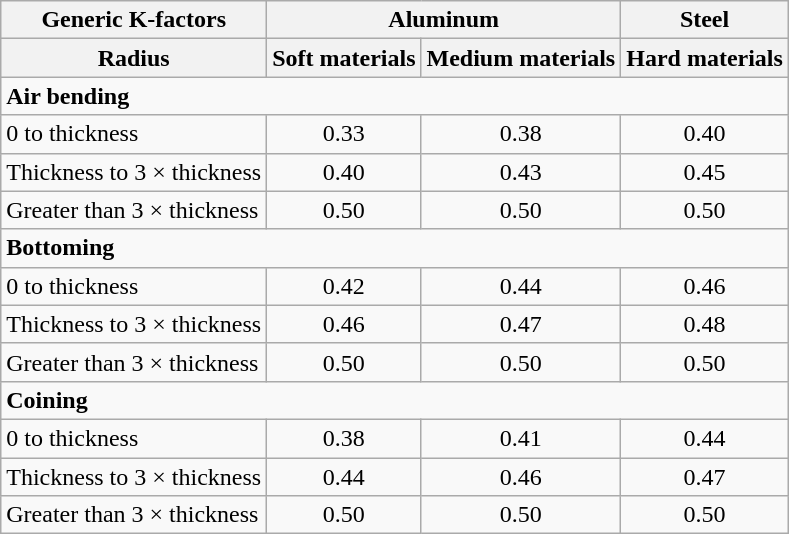<table class="wikitable">
<tr>
<th>Generic K-factors</th>
<th colspan="2">Aluminum</th>
<th>Steel</th>
</tr>
<tr>
<th>Radius</th>
<th>Soft materials</th>
<th>Medium materials</th>
<th>Hard materials</th>
</tr>
<tr>
<td colspan="4"><strong>Air bending</strong></td>
</tr>
<tr align="center">
<td style="text-align:left">0 to thickness</td>
<td>0.33</td>
<td>0.38</td>
<td>0.40</td>
</tr>
<tr align="center">
<td style="text-align:left">Thickness to 3 × thickness</td>
<td>0.40</td>
<td>0.43</td>
<td>0.45</td>
</tr>
<tr align="center">
<td style="text-align:left">Greater than 3 × thickness</td>
<td>0.50</td>
<td>0.50</td>
<td>0.50</td>
</tr>
<tr>
<td colspan="4"><strong>Bottoming</strong></td>
</tr>
<tr align="center">
<td style="text-align:left">0 to thickness</td>
<td>0.42</td>
<td>0.44</td>
<td>0.46</td>
</tr>
<tr align="center">
<td style="text-align:left">Thickness to 3 × thickness</td>
<td>0.46</td>
<td>0.47</td>
<td>0.48</td>
</tr>
<tr align="center">
<td style="text-align:left">Greater than 3 × thickness</td>
<td>0.50</td>
<td>0.50</td>
<td>0.50</td>
</tr>
<tr>
<td colspan="4"><strong>Coining</strong></td>
</tr>
<tr align="center">
<td style="text-align:left">0 to thickness</td>
<td>0.38</td>
<td>0.41</td>
<td>0.44</td>
</tr>
<tr align="center">
<td style="text-align:left">Thickness to 3 × thickness</td>
<td>0.44</td>
<td>0.46</td>
<td>0.47</td>
</tr>
<tr align="center">
<td style="text-align:left">Greater than 3 × thickness</td>
<td>0.50</td>
<td>0.50</td>
<td>0.50</td>
</tr>
</table>
